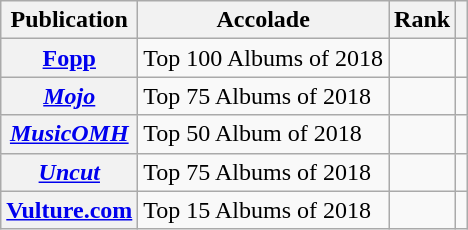<table class="wikitable sortable plainrowheaders">
<tr>
<th>Publication</th>
<th>Accolade</th>
<th>Rank</th>
<th class="unsortable"></th>
</tr>
<tr>
<th scope="row"><a href='#'>Fopp</a></th>
<td>Top 100 Albums of 2018</td>
<td></td>
<td></td>
</tr>
<tr>
<th scope="row"><em><a href='#'>Mojo</a></em></th>
<td>Top 75 Albums of 2018</td>
<td></td>
<td></td>
</tr>
<tr>
<th scope="row"><em><a href='#'>MusicOMH</a></em></th>
<td>Top 50 Album of 2018</td>
<td></td>
<td></td>
</tr>
<tr>
<th scope="row"><em><a href='#'>Uncut</a></em></th>
<td>Top 75 Albums of 2018</td>
<td></td>
<td></td>
</tr>
<tr>
<th scope="row"><a href='#'>Vulture.com</a></th>
<td>Top 15 Albums of 2018</td>
<td></td>
<td></td>
</tr>
</table>
